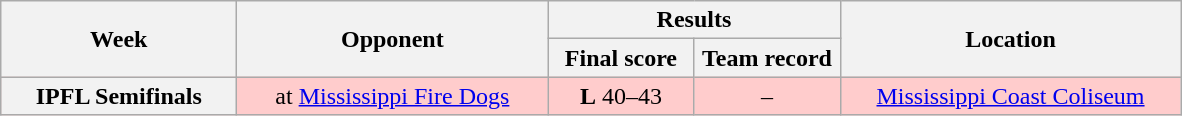<table class="wikitable">
<tr>
<th rowspan="2" width="150">Week</th>
<th rowspan="2" width="200">Opponent</th>
<th colspan="2" width="180">Results</th>
<th rowspan="2" width="220">Location</th>
</tr>
<tr>
<th width="90">Final score</th>
<th width="90">Team record</th>
</tr>
<tr align="center" bgcolor="#FFCCCC">
<th>IPFL Semifinals</th>
<td align="center">at <a href='#'>Mississippi Fire Dogs</a></td>
<td align="center"><strong>L</strong> 40–43</td>
<td align="center">–</td>
<td align="center"><a href='#'>Mississippi Coast Coliseum</a></td>
</tr>
</table>
